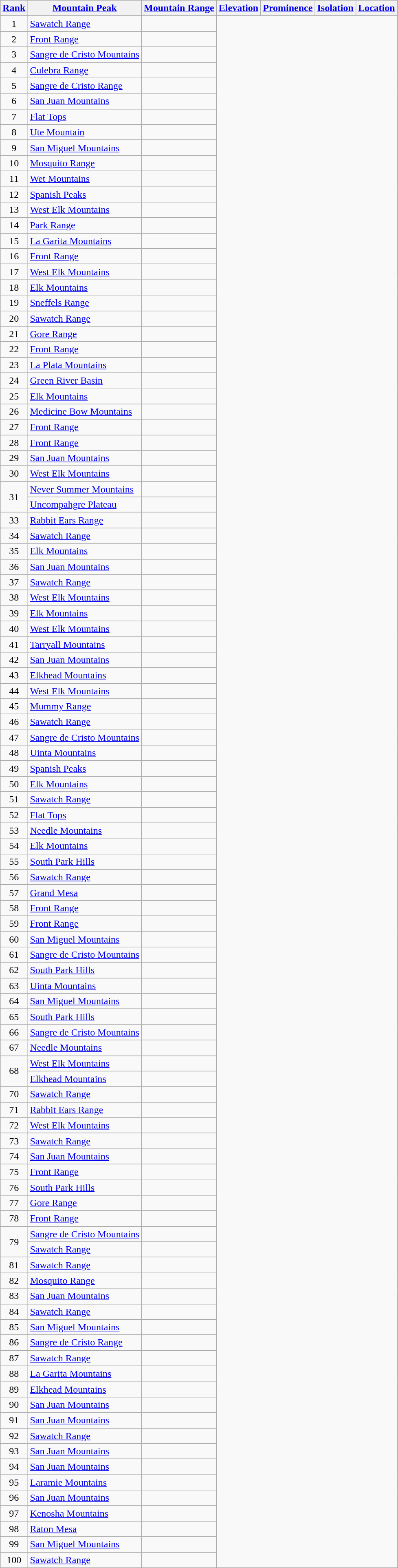<table class="wikitable sortable">
<tr>
<th><a href='#'>Rank</a></th>
<th><a href='#'>Mountain Peak</a></th>
<th><a href='#'>Mountain Range</a></th>
<th><a href='#'>Elevation</a></th>
<th><a href='#'>Prominence</a></th>
<th><a href='#'>Isolation</a></th>
<th><a href='#'>Location</a></th>
</tr>
<tr>
<td align=center>1<br></td>
<td><a href='#'>Sawatch Range</a><br></td>
<td></td>
</tr>
<tr>
<td align=center>2<br></td>
<td><a href='#'>Front Range</a><br></td>
<td></td>
</tr>
<tr>
<td align=center>3<br></td>
<td><a href='#'>Sangre de Cristo Mountains</a><br></td>
<td></td>
</tr>
<tr>
<td align=center>4<br></td>
<td><a href='#'>Culebra Range</a><br></td>
<td></td>
</tr>
<tr>
<td align=center>5<br></td>
<td><a href='#'>Sangre de Cristo Range</a><br></td>
<td></td>
</tr>
<tr>
<td align=center>6<br></td>
<td><a href='#'>San Juan Mountains</a><br></td>
<td></td>
</tr>
<tr>
<td align=center>7<br></td>
<td><a href='#'>Flat Tops</a><br></td>
<td></td>
</tr>
<tr>
<td align=center>8<br></td>
<td><a href='#'>Ute Mountain</a><br></td>
<td></td>
</tr>
<tr>
<td align=center>9<br></td>
<td><a href='#'>San Miguel Mountains</a><br></td>
<td></td>
</tr>
<tr>
<td align=center>10<br></td>
<td><a href='#'>Mosquito Range</a><br></td>
<td></td>
</tr>
<tr>
<td align=center>11<br></td>
<td><a href='#'>Wet Mountains</a><br></td>
<td></td>
</tr>
<tr>
<td align=center>12<br></td>
<td><a href='#'>Spanish Peaks</a><br></td>
<td></td>
</tr>
<tr>
<td align=center>13<br></td>
<td><a href='#'>West Elk Mountains</a><br></td>
<td></td>
</tr>
<tr>
<td align=center>14<br></td>
<td><a href='#'>Park Range</a><br></td>
<td></td>
</tr>
<tr>
<td align=center>15<br></td>
<td><a href='#'>La Garita Mountains</a><br></td>
<td></td>
</tr>
<tr>
<td align=center>16<br></td>
<td><a href='#'>Front Range</a><br></td>
<td></td>
</tr>
<tr>
<td align=center>17<br></td>
<td><a href='#'>West Elk Mountains</a><br></td>
<td></td>
</tr>
<tr>
<td align=center>18<br></td>
<td><a href='#'>Elk Mountains</a><br></td>
<td></td>
</tr>
<tr>
<td align=center>19<br></td>
<td><a href='#'>Sneffels Range</a><br></td>
<td></td>
</tr>
<tr>
<td align=center>20<br></td>
<td><a href='#'>Sawatch Range</a><br></td>
<td></td>
</tr>
<tr>
<td align=center>21<br></td>
<td><a href='#'>Gore Range</a><br></td>
<td></td>
</tr>
<tr>
<td align=center>22<br></td>
<td><a href='#'>Front Range</a><br></td>
<td></td>
</tr>
<tr>
<td align=center>23<br></td>
<td><a href='#'>La Plata Mountains</a><br></td>
<td></td>
</tr>
<tr>
<td align=center>24<br></td>
<td><a href='#'>Green River Basin</a><br></td>
<td></td>
</tr>
<tr>
<td align=center>25<br></td>
<td><a href='#'>Elk Mountains</a><br></td>
<td></td>
</tr>
<tr>
<td align=center>26<br></td>
<td><a href='#'>Medicine Bow Mountains</a><br></td>
<td></td>
</tr>
<tr>
<td align=center>27<br></td>
<td><a href='#'>Front Range</a><br></td>
<td></td>
</tr>
<tr>
<td align=center>28<br></td>
<td><a href='#'>Front Range</a><br></td>
<td></td>
</tr>
<tr>
<td align=center>29<br></td>
<td><a href='#'>San Juan Mountains</a><br></td>
<td></td>
</tr>
<tr>
<td align=center>30<br></td>
<td><a href='#'>West Elk Mountains</a><br></td>
<td></td>
</tr>
<tr>
<td align=center rowspan=2>31<br></td>
<td><a href='#'>Never Summer Mountains</a><br></td>
<td></td>
</tr>
<tr>
<td><a href='#'>Uncompahgre Plateau</a><br></td>
<td></td>
</tr>
<tr>
<td align=center>33<br></td>
<td><a href='#'>Rabbit Ears Range</a><br></td>
<td></td>
</tr>
<tr>
<td align=center>34<br></td>
<td><a href='#'>Sawatch Range</a><br></td>
<td></td>
</tr>
<tr>
<td align=center>35<br></td>
<td><a href='#'>Elk Mountains</a><br></td>
<td></td>
</tr>
<tr>
<td align=center>36<br></td>
<td><a href='#'>San Juan Mountains</a><br></td>
<td></td>
</tr>
<tr>
<td align=center>37<br></td>
<td><a href='#'>Sawatch Range</a><br></td>
<td></td>
</tr>
<tr>
<td align=center>38<br></td>
<td><a href='#'>West Elk Mountains</a><br></td>
<td></td>
</tr>
<tr>
<td align=center>39<br></td>
<td><a href='#'>Elk Mountains</a><br></td>
<td></td>
</tr>
<tr>
<td align=center>40<br></td>
<td><a href='#'>West Elk Mountains</a><br></td>
<td></td>
</tr>
<tr>
<td align=center>41<br></td>
<td><a href='#'>Tarryall Mountains</a><br></td>
<td></td>
</tr>
<tr>
<td align=center>42<br></td>
<td><a href='#'>San Juan Mountains</a><br></td>
<td></td>
</tr>
<tr>
<td align=center>43<br></td>
<td><a href='#'>Elkhead Mountains</a><br></td>
<td></td>
</tr>
<tr>
<td align=center>44<br></td>
<td><a href='#'>West Elk Mountains</a><br></td>
<td></td>
</tr>
<tr>
<td align=center>45<br></td>
<td><a href='#'>Mummy Range</a><br></td>
<td></td>
</tr>
<tr>
<td align=center>46<br></td>
<td><a href='#'>Sawatch Range</a><br></td>
<td></td>
</tr>
<tr>
<td align=center>47<br></td>
<td><a href='#'>Sangre de Cristo Mountains</a><br></td>
<td></td>
</tr>
<tr>
<td align=center>48<br></td>
<td><a href='#'>Uinta Mountains</a><br></td>
<td></td>
</tr>
<tr>
<td align=center>49<br></td>
<td><a href='#'>Spanish Peaks</a><br></td>
<td></td>
</tr>
<tr>
<td align=center>50<br></td>
<td><a href='#'>Elk Mountains</a><br></td>
<td></td>
</tr>
<tr>
<td align=center>51<br></td>
<td><a href='#'>Sawatch Range</a><br></td>
<td></td>
</tr>
<tr>
<td align=center>52<br></td>
<td><a href='#'>Flat Tops</a><br></td>
<td></td>
</tr>
<tr>
<td align=center>53<br></td>
<td><a href='#'>Needle Mountains</a><br></td>
<td></td>
</tr>
<tr>
<td align=center>54<br></td>
<td><a href='#'>Elk Mountains</a><br></td>
<td></td>
</tr>
<tr>
<td align=center>55<br></td>
<td><a href='#'>South Park Hills</a><br></td>
<td></td>
</tr>
<tr>
<td align=center>56<br></td>
<td><a href='#'>Sawatch Range</a><br></td>
<td></td>
</tr>
<tr>
<td align=center>57<br></td>
<td><a href='#'>Grand Mesa</a><br></td>
<td></td>
</tr>
<tr>
<td align=center>58<br></td>
<td><a href='#'>Front Range</a><br></td>
<td></td>
</tr>
<tr>
<td align=center>59<br></td>
<td><a href='#'>Front Range</a><br></td>
<td></td>
</tr>
<tr>
<td align=center>60<br></td>
<td><a href='#'>San Miguel Mountains</a><br></td>
<td></td>
</tr>
<tr>
<td align=center>61<br></td>
<td><a href='#'>Sangre de Cristo Mountains</a><br></td>
<td></td>
</tr>
<tr>
<td align=center>62<br></td>
<td><a href='#'>South Park Hills</a><br></td>
<td></td>
</tr>
<tr>
<td align=center>63<br></td>
<td><a href='#'>Uinta Mountains</a><br></td>
<td></td>
</tr>
<tr>
<td align=center>64<br></td>
<td><a href='#'>San Miguel Mountains</a><br></td>
<td></td>
</tr>
<tr>
<td align=center>65<br></td>
<td><a href='#'>South Park Hills</a><br></td>
<td></td>
</tr>
<tr>
<td align=center>66<br></td>
<td><a href='#'>Sangre de Cristo Mountains</a><br></td>
<td></td>
</tr>
<tr>
<td align=center>67<br></td>
<td><a href='#'>Needle Mountains</a><br></td>
<td></td>
</tr>
<tr>
<td align=center rowspan=2>68<br></td>
<td><a href='#'>West Elk Mountains</a><br></td>
<td></td>
</tr>
<tr>
<td><a href='#'>Elkhead Mountains</a><br></td>
<td></td>
</tr>
<tr>
<td align=center>70<br></td>
<td><a href='#'>Sawatch Range</a><br></td>
<td></td>
</tr>
<tr>
<td align=center>71<br></td>
<td><a href='#'>Rabbit Ears Range</a><br></td>
<td></td>
</tr>
<tr>
<td align=center>72<br></td>
<td><a href='#'>West Elk Mountains</a><br></td>
<td></td>
</tr>
<tr>
<td align=center>73<br></td>
<td><a href='#'>Sawatch Range</a><br></td>
<td></td>
</tr>
<tr>
<td align=center>74<br></td>
<td><a href='#'>San Juan Mountains</a><br></td>
<td></td>
</tr>
<tr>
<td align=center>75<br></td>
<td><a href='#'>Front Range</a><br></td>
<td></td>
</tr>
<tr>
<td align=center>76<br></td>
<td><a href='#'>South Park Hills</a><br></td>
<td></td>
</tr>
<tr>
<td align=center>77<br></td>
<td><a href='#'>Gore Range</a><br></td>
<td></td>
</tr>
<tr>
<td align=center>78<br></td>
<td><a href='#'>Front Range</a><br></td>
<td></td>
</tr>
<tr>
<td align=center rowspan=2>79<br></td>
<td><a href='#'>Sangre de Cristo Mountains</a><br></td>
<td></td>
</tr>
<tr>
<td><a href='#'>Sawatch Range</a><br></td>
<td></td>
</tr>
<tr>
<td align=center>81<br></td>
<td><a href='#'>Sawatch Range</a><br></td>
<td></td>
</tr>
<tr>
<td align=center>82<br></td>
<td><a href='#'>Mosquito Range</a><br></td>
<td></td>
</tr>
<tr>
<td align=center>83<br></td>
<td><a href='#'>San Juan Mountains</a><br></td>
<td></td>
</tr>
<tr>
<td align=center>84<br></td>
<td><a href='#'>Sawatch Range</a><br></td>
<td></td>
</tr>
<tr>
<td align=center>85<br></td>
<td><a href='#'>San Miguel Mountains</a><br></td>
<td></td>
</tr>
<tr>
<td align=center>86<br></td>
<td><a href='#'>Sangre de Cristo Range</a><br></td>
<td></td>
</tr>
<tr>
<td align=center>87<br></td>
<td><a href='#'>Sawatch Range</a><br></td>
<td></td>
</tr>
<tr>
<td align=center>88<br></td>
<td><a href='#'>La Garita Mountains</a><br></td>
<td></td>
</tr>
<tr>
<td align=center>89<br></td>
<td><a href='#'>Elkhead Mountains</a><br></td>
<td></td>
</tr>
<tr>
<td align=center>90<br></td>
<td><a href='#'>San Juan Mountains</a><br></td>
<td></td>
</tr>
<tr>
<td align=center>91<br></td>
<td><a href='#'>San Juan Mountains</a><br></td>
<td></td>
</tr>
<tr>
<td align=center>92<br></td>
<td><a href='#'>Sawatch Range</a><br></td>
<td></td>
</tr>
<tr>
<td align=center>93<br></td>
<td><a href='#'>San Juan Mountains</a><br></td>
<td></td>
</tr>
<tr>
<td align=center>94<br></td>
<td><a href='#'>San Juan Mountains</a><br></td>
<td></td>
</tr>
<tr>
<td align=center>95<br></td>
<td><a href='#'>Laramie Mountains</a><br></td>
<td></td>
</tr>
<tr>
<td align=center>96<br></td>
<td><a href='#'>San Juan Mountains</a><br></td>
<td></td>
</tr>
<tr>
<td align=center>97<br></td>
<td><a href='#'>Kenosha Mountains</a><br></td>
<td></td>
</tr>
<tr>
<td align=center>98<br></td>
<td><a href='#'>Raton Mesa</a><br></td>
<td></td>
</tr>
<tr>
<td align=center>99<br></td>
<td><a href='#'>San Miguel Mountains</a><br></td>
<td></td>
</tr>
<tr>
<td align=center>100<br></td>
<td><a href='#'>Sawatch Range</a><br></td>
<td></td>
</tr>
</table>
